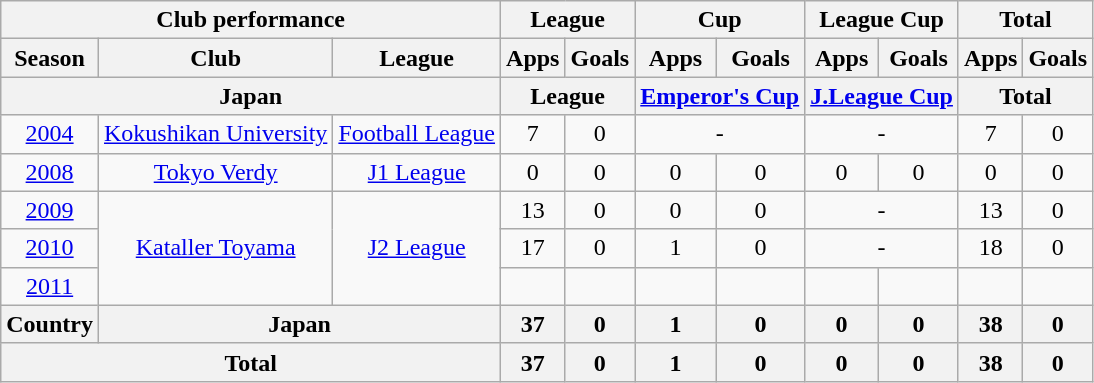<table class="wikitable" style="text-align:center;">
<tr>
<th colspan=3>Club performance</th>
<th colspan=2>League</th>
<th colspan=2>Cup</th>
<th colspan=2>League Cup</th>
<th colspan=2>Total</th>
</tr>
<tr>
<th>Season</th>
<th>Club</th>
<th>League</th>
<th>Apps</th>
<th>Goals</th>
<th>Apps</th>
<th>Goals</th>
<th>Apps</th>
<th>Goals</th>
<th>Apps</th>
<th>Goals</th>
</tr>
<tr>
<th colspan=3>Japan</th>
<th colspan=2>League</th>
<th colspan=2><a href='#'>Emperor's Cup</a></th>
<th colspan=2><a href='#'>J.League Cup</a></th>
<th colspan=2>Total</th>
</tr>
<tr>
<td><a href='#'>2004</a></td>
<td><a href='#'>Kokushikan University</a></td>
<td><a href='#'>Football League</a></td>
<td>7</td>
<td>0</td>
<td colspan="2">-</td>
<td colspan="2">-</td>
<td>7</td>
<td>0</td>
</tr>
<tr>
<td><a href='#'>2008</a></td>
<td><a href='#'>Tokyo Verdy</a></td>
<td><a href='#'>J1 League</a></td>
<td>0</td>
<td>0</td>
<td>0</td>
<td>0</td>
<td>0</td>
<td>0</td>
<td>0</td>
<td>0</td>
</tr>
<tr>
<td><a href='#'>2009</a></td>
<td rowspan="3"><a href='#'>Kataller Toyama</a></td>
<td rowspan="3"><a href='#'>J2 League</a></td>
<td>13</td>
<td>0</td>
<td>0</td>
<td>0</td>
<td colspan="2">-</td>
<td>13</td>
<td>0</td>
</tr>
<tr>
<td><a href='#'>2010</a></td>
<td>17</td>
<td>0</td>
<td>1</td>
<td>0</td>
<td colspan="2">-</td>
<td>18</td>
<td>0</td>
</tr>
<tr>
<td><a href='#'>2011</a></td>
<td></td>
<td></td>
<td></td>
<td></td>
<td></td>
<td></td>
<td></td>
<td></td>
</tr>
<tr>
<th rowspan=1>Country</th>
<th colspan=2>Japan</th>
<th>37</th>
<th>0</th>
<th>1</th>
<th>0</th>
<th>0</th>
<th>0</th>
<th>38</th>
<th>0</th>
</tr>
<tr>
<th colspan=3>Total</th>
<th>37</th>
<th>0</th>
<th>1</th>
<th>0</th>
<th>0</th>
<th>0</th>
<th>38</th>
<th>0</th>
</tr>
</table>
